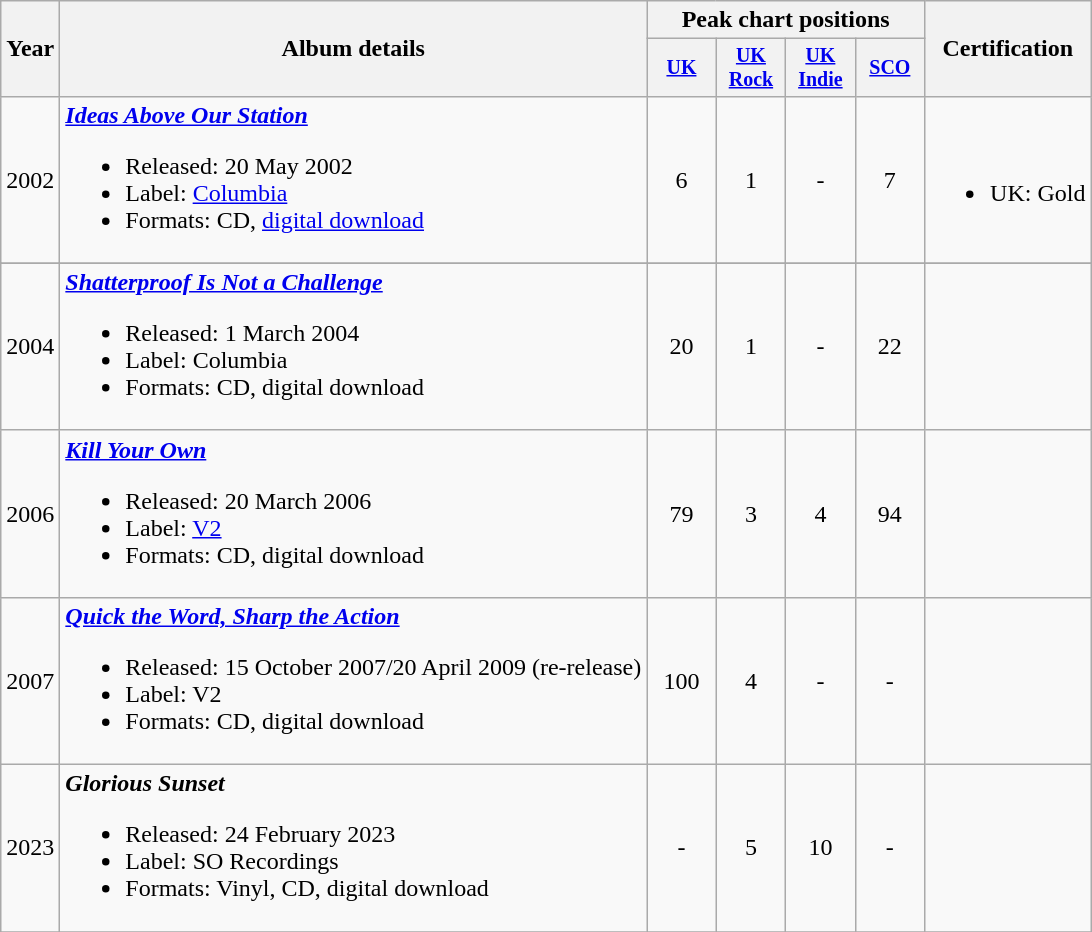<table class="wikitable">
<tr>
<th rowspan=2>Year</th>
<th rowspan=2>Album details</th>
<th colspan=4>Peak chart positions</th>
<th rowspan=2>Certification</th>
</tr>
<tr style=font-size:smaller;>
<th width="40"><a href='#'>UK</a></th>
<th width="40"><a href='#'>UK Rock</a></th>
<th width="40"><a href='#'>UK Indie</a></th>
<th width="40"><a href='#'>SCO</a></th>
</tr>
<tr>
<td>2002</td>
<td><strong><em><a href='#'>Ideas Above Our Station</a></em></strong><br><ul><li>Released: 20 May 2002</li><li>Label: <a href='#'>Columbia</a></li><li>Formats: CD, <a href='#'>digital download</a></li></ul></td>
<td align="center">6</td>
<td align="center">1</td>
<td align="center">-</td>
<td align="center">7</td>
<td><br><ul><li>UK: Gold</li></ul></td>
</tr>
<tr>
</tr>
<tr>
<td>2004</td>
<td><strong><em><a href='#'>Shatterproof Is Not a Challenge</a></em></strong><br><ul><li>Released: 1 March 2004</li><li>Label: Columbia</li><li>Formats: CD, digital download</li></ul></td>
<td align="center">20</td>
<td align="center">1</td>
<td align="center">-</td>
<td align="center">22</td>
<td></td>
</tr>
<tr>
<td>2006</td>
<td><strong><em><a href='#'>Kill Your Own</a></em></strong><br><ul><li>Released: 20 March 2006</li><li>Label: <a href='#'>V2</a></li><li>Formats: CD, digital download</li></ul></td>
<td align="center">79</td>
<td align="center">3</td>
<td align="center">4</td>
<td align="center">94</td>
<td></td>
</tr>
<tr>
<td>2007</td>
<td><strong><em><a href='#'>Quick the Word, Sharp the Action</a></em></strong><br><ul><li>Released: 15 October 2007/20 April 2009 (re-release)</li><li>Label: V2</li><li>Formats: CD, digital download</li></ul></td>
<td align="center">100</td>
<td align="center">4</td>
<td align="center">-</td>
<td align="center">-</td>
<td></td>
</tr>
<tr>
<td>2023</td>
<td><strong><em>Glorious Sunset</em></strong><br><ul><li>Released: 24 February 2023</li><li>Label: SO Recordings</li><li>Formats: Vinyl, CD, digital download</li></ul></td>
<td align="center">-</td>
<td align="center">5</td>
<td align="center">10</td>
<td align="center">-</td>
<td></td>
</tr>
<tr>
</tr>
</table>
